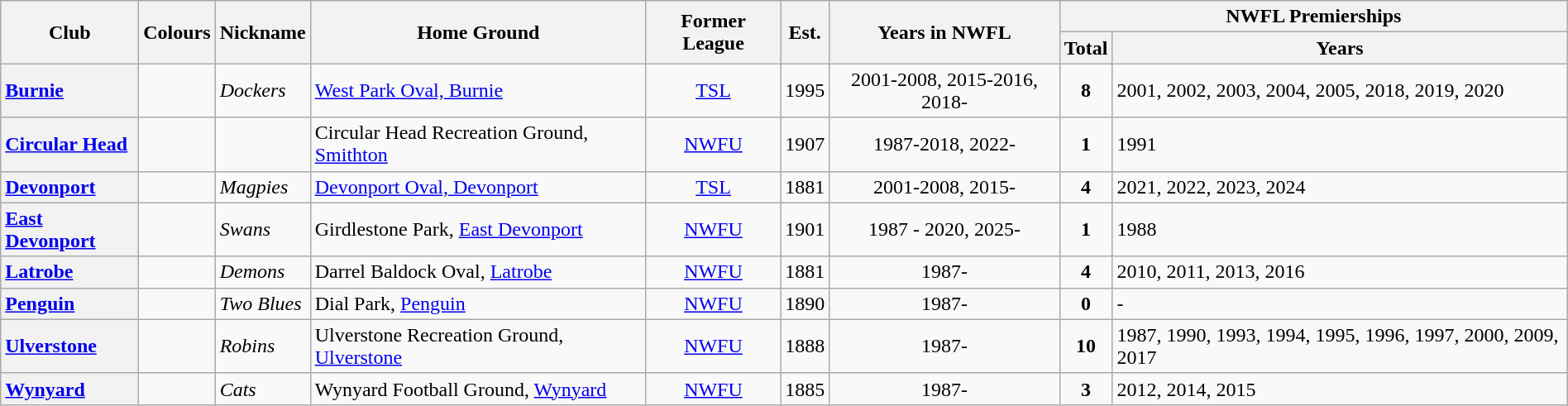<table class="wikitable sortable" style="text-align:center; width:100%">
<tr>
<th rowspan="2">Club</th>
<th rowspan="2"; class=unsortable>Colours</th>
<th rowspan="2">Nickname</th>
<th rowspan="2">Home Ground</th>
<th rowspan="2">Former League</th>
<th rowspan="2">Est.</th>
<th rowspan="2">Years in NWFL</th>
<th colspan="2">NWFL Premierships</th>
</tr>
<tr>
<th>Total</th>
<th>Years</th>
</tr>
<tr>
<th style="text-align:left"><a href='#'>Burnie</a></th>
<td></td>
<td align="left"><em>Dockers</em></td>
<td align="left"><a href='#'>West Park Oval, Burnie</a></td>
<td><a href='#'>TSL</a></td>
<td>1995</td>
<td>2001-2008, 2015-2016, 2018-</td>
<td><strong>8</strong></td>
<td align="left">2001, 2002, 2003, 2004, 2005, 2018, 2019, 2020</td>
</tr>
<tr>
<th style="text-align:left"><a href='#'>Circular Head</a></th>
<td></td>
<td align="left"><em></em></td>
<td align="left">Circular Head Recreation Ground, <a href='#'>Smithton</a></td>
<td><a href='#'>NWFU</a></td>
<td>1907</td>
<td>1987-2018, 2022-</td>
<td><strong>1</strong></td>
<td align="left">1991</td>
</tr>
<tr>
<th style="text-align:left"><a href='#'>Devonport</a> </th>
<td></td>
<td align="left"><em>Magpies</em></td>
<td align="left"><a href='#'>Devonport Oval, Devonport</a></td>
<td><a href='#'>TSL</a></td>
<td>1881</td>
<td>2001-2008, 2015-</td>
<td><strong>4</strong></td>
<td align="left">2021, 2022, 2023, 2024</td>
</tr>
<tr>
<th style="text-align:left"><a href='#'>East Devonport</a></th>
<td></td>
<td align="left"><em>Swans</em></td>
<td align="left">Girdlestone Park, <a href='#'>East Devonport</a></td>
<td><a href='#'>NWFU</a></td>
<td>1901</td>
<td>1987 - 2020,  2025-</td>
<td><strong>1</strong></td>
<td align="left">1988</td>
</tr>
<tr>
<th style="text-align:left"><a href='#'>Latrobe</a></th>
<td></td>
<td align="left"><em>Demons</em></td>
<td align="left">Darrel Baldock Oval, <a href='#'>Latrobe</a></td>
<td><a href='#'>NWFU</a></td>
<td>1881</td>
<td>1987-</td>
<td><strong>4</strong></td>
<td align="left">2010, 2011, 2013, 2016</td>
</tr>
<tr>
<th style="text-align:left"><a href='#'>Penguin</a></th>
<td></td>
<td align="left"><em>Two Blues</em></td>
<td align="left">Dial Park, <a href='#'>Penguin</a></td>
<td><a href='#'>NWFU</a></td>
<td>1890</td>
<td>1987-</td>
<td><strong>0</strong></td>
<td align="left">-</td>
</tr>
<tr>
<th style="text-align:left"><a href='#'>Ulverstone</a></th>
<td></td>
<td align="left"><em>Robins</em></td>
<td align="left">Ulverstone Recreation Ground, <a href='#'>Ulverstone</a></td>
<td><a href='#'>NWFU</a></td>
<td>1888</td>
<td>1987-</td>
<td><strong>10</strong></td>
<td align="left">1987, 1990, 1993, 1994, 1995, 1996, 1997, 2000, 2009, 2017</td>
</tr>
<tr>
<th style="text-align:left"><a href='#'>Wynyard</a></th>
<td></td>
<td align="left"><em>Cats</em></td>
<td align="left">Wynyard Football Ground, <a href='#'>Wynyard</a></td>
<td><a href='#'>NWFU</a></td>
<td>1885</td>
<td>1987-</td>
<td><strong>3</strong></td>
<td align="left">2012, 2014, 2015</td>
</tr>
</table>
